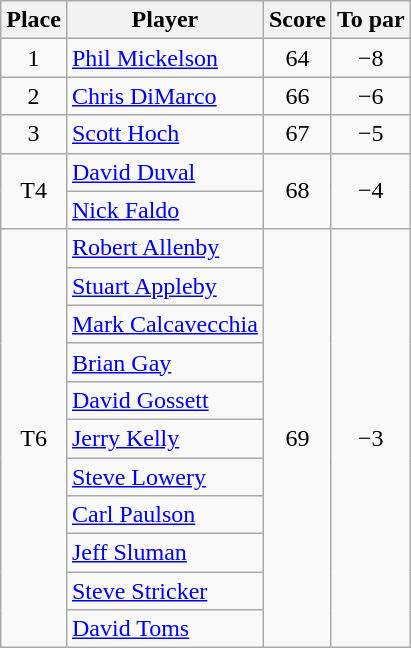<table class="wikitable">
<tr>
<th>Place</th>
<th>Player</th>
<th>Score</th>
<th>To par</th>
</tr>
<tr>
<td align="center">1</td>
<td> <a href='#'>Phil Mickelson</a></td>
<td align=center>64</td>
<td align=center>−8</td>
</tr>
<tr>
<td align="center">2</td>
<td> <a href='#'>Chris DiMarco</a></td>
<td align=center>66</td>
<td align=center>−6</td>
</tr>
<tr>
<td align="center">3</td>
<td> <a href='#'>Scott Hoch</a></td>
<td align=center>67</td>
<td align=center>−5</td>
</tr>
<tr>
<td align="center" rowspan="2">T4</td>
<td> <a href='#'>David Duval</a></td>
<td rowspan="2" align=center>68</td>
<td rowspan="2" align=center>−4</td>
</tr>
<tr>
<td> <a href='#'>Nick Faldo</a></td>
</tr>
<tr>
<td align="center" rowspan="11">T6</td>
<td> <a href='#'>Robert Allenby</a></td>
<td rowspan="11" align=center>69</td>
<td rowspan="11" align=center>−3</td>
</tr>
<tr>
<td> <a href='#'>Stuart Appleby</a></td>
</tr>
<tr>
<td> <a href='#'>Mark Calcavecchia</a></td>
</tr>
<tr>
<td> <a href='#'>Brian Gay</a></td>
</tr>
<tr>
<td> <a href='#'>David Gossett</a></td>
</tr>
<tr>
<td> <a href='#'>Jerry Kelly</a></td>
</tr>
<tr>
<td> <a href='#'>Steve Lowery</a></td>
</tr>
<tr>
<td> <a href='#'>Carl Paulson</a></td>
</tr>
<tr>
<td> <a href='#'>Jeff Sluman</a></td>
</tr>
<tr>
<td> <a href='#'>Steve Stricker</a></td>
</tr>
<tr>
<td> <a href='#'>David Toms</a></td>
</tr>
</table>
